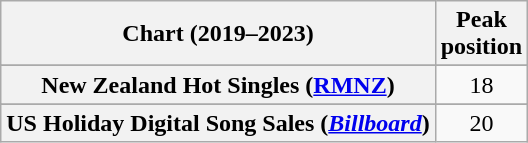<table class="wikitable sortable plainrowheaders" style="text-align:center">
<tr>
<th scope="col">Chart (2019–2023)</th>
<th scope="col">Peak<br>position</th>
</tr>
<tr>
</tr>
<tr>
</tr>
<tr>
</tr>
<tr>
</tr>
<tr>
<th scope="row">New Zealand Hot Singles (<a href='#'>RMNZ</a>)</th>
<td>18</td>
</tr>
<tr>
</tr>
<tr>
</tr>
<tr>
</tr>
<tr>
</tr>
<tr>
<th scope="row">US Holiday Digital Song Sales (<em><a href='#'>Billboard</a></em>)</th>
<td>20</td>
</tr>
</table>
